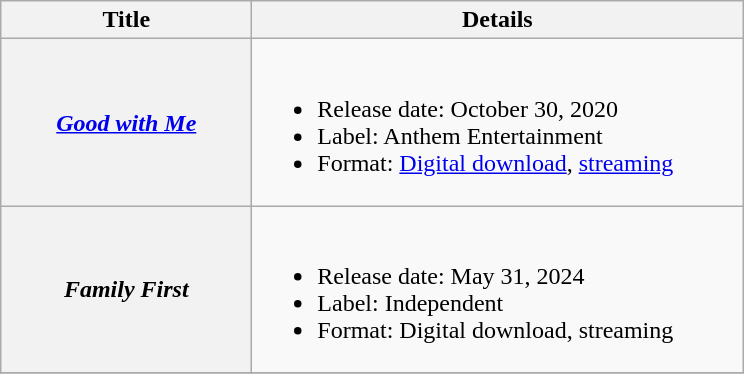<table class="wikitable plainrowheaders">
<tr>
<th style="width:10em;">Title</th>
<th style="width:20em;">Details</th>
</tr>
<tr>
<th scope="row"><em><a href='#'>Good with Me</a></em></th>
<td><br><ul><li>Release date: October 30, 2020</li><li>Label: Anthem Entertainment</li><li>Format: <a href='#'>Digital download</a>, <a href='#'>streaming</a></li></ul></td>
</tr>
<tr>
<th scope="row"><em>Family First</em></th>
<td><br><ul><li>Release date: May 31, 2024</li><li>Label: Independent</li><li>Format: Digital download, streaming</li></ul></td>
</tr>
<tr>
</tr>
</table>
